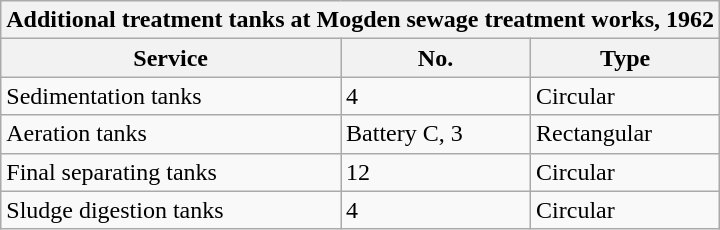<table class="wikitable">
<tr>
<th colspan="3">Additional treatment tanks at Mogden sewage treatment works, 1962</th>
</tr>
<tr>
<th>Service</th>
<th>No.</th>
<th>Type</th>
</tr>
<tr>
<td>Sedimentation tanks</td>
<td>4</td>
<td>Circular</td>
</tr>
<tr>
<td>Aeration tanks</td>
<td>Battery C, 3</td>
<td>Rectangular</td>
</tr>
<tr>
<td>Final separating tanks</td>
<td>12</td>
<td>Circular</td>
</tr>
<tr>
<td>Sludge digestion tanks</td>
<td>4</td>
<td>Circular</td>
</tr>
</table>
